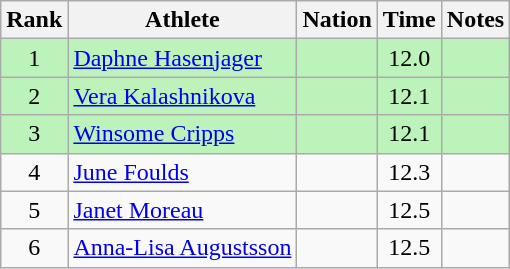<table class="wikitable sortable" style="text-align:center">
<tr>
<th>Rank</th>
<th>Athlete</th>
<th>Nation</th>
<th>Time</th>
<th>Notes</th>
</tr>
<tr bgcolor=bbf3bb>
<td>1</td>
<td align="left"><a href='#'>Daphne Hasenjager</a></td>
<td align="left"></td>
<td>12.0</td>
<td></td>
</tr>
<tr bgcolor=bbf3bb>
<td>2</td>
<td align="left"><a href='#'>Vera Kalashnikova</a></td>
<td align="left"></td>
<td>12.1</td>
<td></td>
</tr>
<tr bgcolor=bbf3bb>
<td>3</td>
<td align="left"><a href='#'>Winsome Cripps</a></td>
<td align="left"></td>
<td>12.1</td>
<td></td>
</tr>
<tr>
<td>4</td>
<td align="left"><a href='#'>June Foulds</a></td>
<td align="left"></td>
<td>12.3</td>
<td></td>
</tr>
<tr>
<td>5</td>
<td align="left"><a href='#'>Janet Moreau</a></td>
<td align="left"></td>
<td>12.5</td>
<td></td>
</tr>
<tr>
<td>6</td>
<td align="left"><a href='#'>Anna-Lisa Augustsson</a></td>
<td align="left"></td>
<td>12.5</td>
<td></td>
</tr>
</table>
